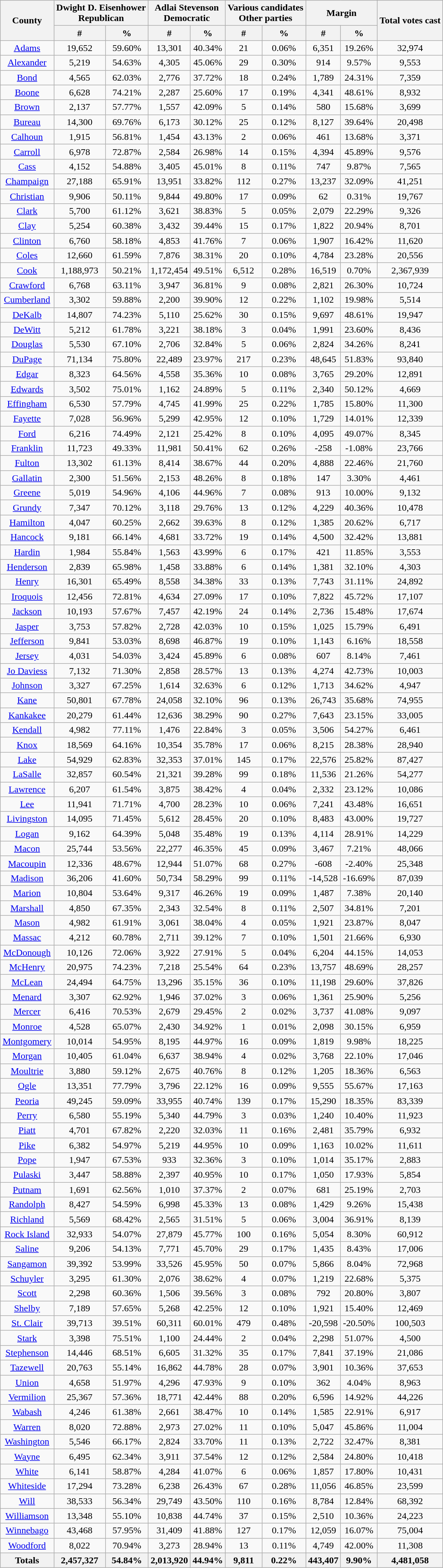<table width="60%" class="wikitable sortable">
<tr>
<th rowspan="2">County</th>
<th colspan="2">Dwight D. Eisenhower<br>Republican</th>
<th colspan="2">Adlai Stevenson<br>Democratic</th>
<th colspan="2">Various candidates<br>Other parties</th>
<th colspan="2">Margin</th>
<th rowspan="2">Total votes cast</th>
</tr>
<tr>
<th style="text-align:center;" data-sort-type="number">#</th>
<th style="text-align:center;" data-sort-type="number">%</th>
<th style="text-align:center;" data-sort-type="number">#</th>
<th style="text-align:center;" data-sort-type="number">%</th>
<th style="text-align:center;" data-sort-type="number">#</th>
<th style="text-align:center;" data-sort-type="number">%</th>
<th style="text-align:center;" data-sort-type="number">#</th>
<th style="text-align:center;" data-sort-type="number">%</th>
</tr>
<tr style="text-align:center;">
<td><a href='#'>Adams</a></td>
<td>19,652</td>
<td>59.60%</td>
<td>13,301</td>
<td>40.34%</td>
<td>21</td>
<td>0.06%</td>
<td>6,351</td>
<td>19.26%</td>
<td>32,974</td>
</tr>
<tr style="text-align:center;">
<td><a href='#'>Alexander</a></td>
<td>5,219</td>
<td>54.63%</td>
<td>4,305</td>
<td>45.06%</td>
<td>29</td>
<td>0.30%</td>
<td>914</td>
<td>9.57%</td>
<td>9,553</td>
</tr>
<tr style="text-align:center;">
<td><a href='#'>Bond</a></td>
<td>4,565</td>
<td>62.03%</td>
<td>2,776</td>
<td>37.72%</td>
<td>18</td>
<td>0.24%</td>
<td>1,789</td>
<td>24.31%</td>
<td>7,359</td>
</tr>
<tr style="text-align:center;">
<td><a href='#'>Boone</a></td>
<td>6,628</td>
<td>74.21%</td>
<td>2,287</td>
<td>25.60%</td>
<td>17</td>
<td>0.19%</td>
<td>4,341</td>
<td>48.61%</td>
<td>8,932</td>
</tr>
<tr style="text-align:center;">
<td><a href='#'>Brown</a></td>
<td>2,137</td>
<td>57.77%</td>
<td>1,557</td>
<td>42.09%</td>
<td>5</td>
<td>0.14%</td>
<td>580</td>
<td>15.68%</td>
<td>3,699</td>
</tr>
<tr style="text-align:center;">
<td><a href='#'>Bureau</a></td>
<td>14,300</td>
<td>69.76%</td>
<td>6,173</td>
<td>30.12%</td>
<td>25</td>
<td>0.12%</td>
<td>8,127</td>
<td>39.64%</td>
<td>20,498</td>
</tr>
<tr style="text-align:center;">
<td><a href='#'>Calhoun</a></td>
<td>1,915</td>
<td>56.81%</td>
<td>1,454</td>
<td>43.13%</td>
<td>2</td>
<td>0.06%</td>
<td>461</td>
<td>13.68%</td>
<td>3,371</td>
</tr>
<tr style="text-align:center;">
<td><a href='#'>Carroll</a></td>
<td>6,978</td>
<td>72.87%</td>
<td>2,584</td>
<td>26.98%</td>
<td>14</td>
<td>0.15%</td>
<td>4,394</td>
<td>45.89%</td>
<td>9,576</td>
</tr>
<tr style="text-align:center;">
<td><a href='#'>Cass</a></td>
<td>4,152</td>
<td>54.88%</td>
<td>3,405</td>
<td>45.01%</td>
<td>8</td>
<td>0.11%</td>
<td>747</td>
<td>9.87%</td>
<td>7,565</td>
</tr>
<tr style="text-align:center;">
<td><a href='#'>Champaign</a></td>
<td>27,188</td>
<td>65.91%</td>
<td>13,951</td>
<td>33.82%</td>
<td>112</td>
<td>0.27%</td>
<td>13,237</td>
<td>32.09%</td>
<td>41,251</td>
</tr>
<tr style="text-align:center;">
<td><a href='#'>Christian</a></td>
<td>9,906</td>
<td>50.11%</td>
<td>9,844</td>
<td>49.80%</td>
<td>17</td>
<td>0.09%</td>
<td>62</td>
<td>0.31%</td>
<td>19,767</td>
</tr>
<tr style="text-align:center;">
<td><a href='#'>Clark</a></td>
<td>5,700</td>
<td>61.12%</td>
<td>3,621</td>
<td>38.83%</td>
<td>5</td>
<td>0.05%</td>
<td>2,079</td>
<td>22.29%</td>
<td>9,326</td>
</tr>
<tr style="text-align:center;">
<td><a href='#'>Clay</a></td>
<td>5,254</td>
<td>60.38%</td>
<td>3,432</td>
<td>39.44%</td>
<td>15</td>
<td>0.17%</td>
<td>1,822</td>
<td>20.94%</td>
<td>8,701</td>
</tr>
<tr style="text-align:center;">
<td><a href='#'>Clinton</a></td>
<td>6,760</td>
<td>58.18%</td>
<td>4,853</td>
<td>41.76%</td>
<td>7</td>
<td>0.06%</td>
<td>1,907</td>
<td>16.42%</td>
<td>11,620</td>
</tr>
<tr style="text-align:center;">
<td><a href='#'>Coles</a></td>
<td>12,660</td>
<td>61.59%</td>
<td>7,876</td>
<td>38.31%</td>
<td>20</td>
<td>0.10%</td>
<td>4,784</td>
<td>23.28%</td>
<td>20,556</td>
</tr>
<tr style="text-align:center;">
<td><a href='#'>Cook</a></td>
<td>1,188,973</td>
<td>50.21%</td>
<td>1,172,454</td>
<td>49.51%</td>
<td>6,512</td>
<td>0.28%</td>
<td>16,519</td>
<td>0.70%</td>
<td>2,367,939</td>
</tr>
<tr style="text-align:center;">
<td><a href='#'>Crawford</a></td>
<td>6,768</td>
<td>63.11%</td>
<td>3,947</td>
<td>36.81%</td>
<td>9</td>
<td>0.08%</td>
<td>2,821</td>
<td>26.30%</td>
<td>10,724</td>
</tr>
<tr style="text-align:center;">
<td><a href='#'>Cumberland</a></td>
<td>3,302</td>
<td>59.88%</td>
<td>2,200</td>
<td>39.90%</td>
<td>12</td>
<td>0.22%</td>
<td>1,102</td>
<td>19.98%</td>
<td>5,514</td>
</tr>
<tr style="text-align:center;">
<td><a href='#'>DeKalb</a></td>
<td>14,807</td>
<td>74.23%</td>
<td>5,110</td>
<td>25.62%</td>
<td>30</td>
<td>0.15%</td>
<td>9,697</td>
<td>48.61%</td>
<td>19,947</td>
</tr>
<tr style="text-align:center;">
<td><a href='#'>DeWitt</a></td>
<td>5,212</td>
<td>61.78%</td>
<td>3,221</td>
<td>38.18%</td>
<td>3</td>
<td>0.04%</td>
<td>1,991</td>
<td>23.60%</td>
<td>8,436</td>
</tr>
<tr style="text-align:center;">
<td><a href='#'>Douglas</a></td>
<td>5,530</td>
<td>67.10%</td>
<td>2,706</td>
<td>32.84%</td>
<td>5</td>
<td>0.06%</td>
<td>2,824</td>
<td>34.26%</td>
<td>8,241</td>
</tr>
<tr style="text-align:center;">
<td><a href='#'>DuPage</a></td>
<td>71,134</td>
<td>75.80%</td>
<td>22,489</td>
<td>23.97%</td>
<td>217</td>
<td>0.23%</td>
<td>48,645</td>
<td>51.83%</td>
<td>93,840</td>
</tr>
<tr style="text-align:center;">
<td><a href='#'>Edgar</a></td>
<td>8,323</td>
<td>64.56%</td>
<td>4,558</td>
<td>35.36%</td>
<td>10</td>
<td>0.08%</td>
<td>3,765</td>
<td>29.20%</td>
<td>12,891</td>
</tr>
<tr style="text-align:center;">
<td><a href='#'>Edwards</a></td>
<td>3,502</td>
<td>75.01%</td>
<td>1,162</td>
<td>24.89%</td>
<td>5</td>
<td>0.11%</td>
<td>2,340</td>
<td>50.12%</td>
<td>4,669</td>
</tr>
<tr style="text-align:center;">
<td><a href='#'>Effingham</a></td>
<td>6,530</td>
<td>57.79%</td>
<td>4,745</td>
<td>41.99%</td>
<td>25</td>
<td>0.22%</td>
<td>1,785</td>
<td>15.80%</td>
<td>11,300</td>
</tr>
<tr style="text-align:center;">
<td><a href='#'>Fayette</a></td>
<td>7,028</td>
<td>56.96%</td>
<td>5,299</td>
<td>42.95%</td>
<td>12</td>
<td>0.10%</td>
<td>1,729</td>
<td>14.01%</td>
<td>12,339</td>
</tr>
<tr style="text-align:center;">
<td><a href='#'>Ford</a></td>
<td>6,216</td>
<td>74.49%</td>
<td>2,121</td>
<td>25.42%</td>
<td>8</td>
<td>0.10%</td>
<td>4,095</td>
<td>49.07%</td>
<td>8,345</td>
</tr>
<tr style="text-align:center;">
<td><a href='#'>Franklin</a></td>
<td>11,723</td>
<td>49.33%</td>
<td>11,981</td>
<td>50.41%</td>
<td>62</td>
<td>0.26%</td>
<td>-258</td>
<td>-1.08%</td>
<td>23,766</td>
</tr>
<tr style="text-align:center;">
<td><a href='#'>Fulton</a></td>
<td>13,302</td>
<td>61.13%</td>
<td>8,414</td>
<td>38.67%</td>
<td>44</td>
<td>0.20%</td>
<td>4,888</td>
<td>22.46%</td>
<td>21,760</td>
</tr>
<tr style="text-align:center;">
<td><a href='#'>Gallatin</a></td>
<td>2,300</td>
<td>51.56%</td>
<td>2,153</td>
<td>48.26%</td>
<td>8</td>
<td>0.18%</td>
<td>147</td>
<td>3.30%</td>
<td>4,461</td>
</tr>
<tr style="text-align:center;">
<td><a href='#'>Greene</a></td>
<td>5,019</td>
<td>54.96%</td>
<td>4,106</td>
<td>44.96%</td>
<td>7</td>
<td>0.08%</td>
<td>913</td>
<td>10.00%</td>
<td>9,132</td>
</tr>
<tr style="text-align:center;">
<td><a href='#'>Grundy</a></td>
<td>7,347</td>
<td>70.12%</td>
<td>3,118</td>
<td>29.76%</td>
<td>13</td>
<td>0.12%</td>
<td>4,229</td>
<td>40.36%</td>
<td>10,478</td>
</tr>
<tr style="text-align:center;">
<td><a href='#'>Hamilton</a></td>
<td>4,047</td>
<td>60.25%</td>
<td>2,662</td>
<td>39.63%</td>
<td>8</td>
<td>0.12%</td>
<td>1,385</td>
<td>20.62%</td>
<td>6,717</td>
</tr>
<tr style="text-align:center;">
<td><a href='#'>Hancock</a></td>
<td>9,181</td>
<td>66.14%</td>
<td>4,681</td>
<td>33.72%</td>
<td>19</td>
<td>0.14%</td>
<td>4,500</td>
<td>32.42%</td>
<td>13,881</td>
</tr>
<tr style="text-align:center;">
<td><a href='#'>Hardin</a></td>
<td>1,984</td>
<td>55.84%</td>
<td>1,563</td>
<td>43.99%</td>
<td>6</td>
<td>0.17%</td>
<td>421</td>
<td>11.85%</td>
<td>3,553</td>
</tr>
<tr style="text-align:center;">
<td><a href='#'>Henderson</a></td>
<td>2,839</td>
<td>65.98%</td>
<td>1,458</td>
<td>33.88%</td>
<td>6</td>
<td>0.14%</td>
<td>1,381</td>
<td>32.10%</td>
<td>4,303</td>
</tr>
<tr style="text-align:center;">
<td><a href='#'>Henry</a></td>
<td>16,301</td>
<td>65.49%</td>
<td>8,558</td>
<td>34.38%</td>
<td>33</td>
<td>0.13%</td>
<td>7,743</td>
<td>31.11%</td>
<td>24,892</td>
</tr>
<tr style="text-align:center;">
<td><a href='#'>Iroquois</a></td>
<td>12,456</td>
<td>72.81%</td>
<td>4,634</td>
<td>27.09%</td>
<td>17</td>
<td>0.10%</td>
<td>7,822</td>
<td>45.72%</td>
<td>17,107</td>
</tr>
<tr style="text-align:center;">
<td><a href='#'>Jackson</a></td>
<td>10,193</td>
<td>57.67%</td>
<td>7,457</td>
<td>42.19%</td>
<td>24</td>
<td>0.14%</td>
<td>2,736</td>
<td>15.48%</td>
<td>17,674</td>
</tr>
<tr style="text-align:center;">
<td><a href='#'>Jasper</a></td>
<td>3,753</td>
<td>57.82%</td>
<td>2,728</td>
<td>42.03%</td>
<td>10</td>
<td>0.15%</td>
<td>1,025</td>
<td>15.79%</td>
<td>6,491</td>
</tr>
<tr style="text-align:center;">
<td><a href='#'>Jefferson</a></td>
<td>9,841</td>
<td>53.03%</td>
<td>8,698</td>
<td>46.87%</td>
<td>19</td>
<td>0.10%</td>
<td>1,143</td>
<td>6.16%</td>
<td>18,558</td>
</tr>
<tr style="text-align:center;">
<td><a href='#'>Jersey</a></td>
<td>4,031</td>
<td>54.03%</td>
<td>3,424</td>
<td>45.89%</td>
<td>6</td>
<td>0.08%</td>
<td>607</td>
<td>8.14%</td>
<td>7,461</td>
</tr>
<tr style="text-align:center;">
<td><a href='#'>Jo Daviess</a></td>
<td>7,132</td>
<td>71.30%</td>
<td>2,858</td>
<td>28.57%</td>
<td>13</td>
<td>0.13%</td>
<td>4,274</td>
<td>42.73%</td>
<td>10,003</td>
</tr>
<tr style="text-align:center;">
<td><a href='#'>Johnson</a></td>
<td>3,327</td>
<td>67.25%</td>
<td>1,614</td>
<td>32.63%</td>
<td>6</td>
<td>0.12%</td>
<td>1,713</td>
<td>34.62%</td>
<td>4,947</td>
</tr>
<tr style="text-align:center;">
<td><a href='#'>Kane</a></td>
<td>50,801</td>
<td>67.78%</td>
<td>24,058</td>
<td>32.10%</td>
<td>96</td>
<td>0.13%</td>
<td>26,743</td>
<td>35.68%</td>
<td>74,955</td>
</tr>
<tr style="text-align:center;">
<td><a href='#'>Kankakee</a></td>
<td>20,279</td>
<td>61.44%</td>
<td>12,636</td>
<td>38.29%</td>
<td>90</td>
<td>0.27%</td>
<td>7,643</td>
<td>23.15%</td>
<td>33,005</td>
</tr>
<tr style="text-align:center;">
<td><a href='#'>Kendall</a></td>
<td>4,982</td>
<td>77.11%</td>
<td>1,476</td>
<td>22.84%</td>
<td>3</td>
<td>0.05%</td>
<td>3,506</td>
<td>54.27%</td>
<td>6,461</td>
</tr>
<tr style="text-align:center;">
<td><a href='#'>Knox</a></td>
<td>18,569</td>
<td>64.16%</td>
<td>10,354</td>
<td>35.78%</td>
<td>17</td>
<td>0.06%</td>
<td>8,215</td>
<td>28.38%</td>
<td>28,940</td>
</tr>
<tr style="text-align:center;">
<td><a href='#'>Lake</a></td>
<td>54,929</td>
<td>62.83%</td>
<td>32,353</td>
<td>37.01%</td>
<td>145</td>
<td>0.17%</td>
<td>22,576</td>
<td>25.82%</td>
<td>87,427</td>
</tr>
<tr style="text-align:center;">
<td><a href='#'>LaSalle</a></td>
<td>32,857</td>
<td>60.54%</td>
<td>21,321</td>
<td>39.28%</td>
<td>99</td>
<td>0.18%</td>
<td>11,536</td>
<td>21.26%</td>
<td>54,277</td>
</tr>
<tr style="text-align:center;">
<td><a href='#'>Lawrence</a></td>
<td>6,207</td>
<td>61.54%</td>
<td>3,875</td>
<td>38.42%</td>
<td>4</td>
<td>0.04%</td>
<td>2,332</td>
<td>23.12%</td>
<td>10,086</td>
</tr>
<tr style="text-align:center;">
<td><a href='#'>Lee</a></td>
<td>11,941</td>
<td>71.71%</td>
<td>4,700</td>
<td>28.23%</td>
<td>10</td>
<td>0.06%</td>
<td>7,241</td>
<td>43.48%</td>
<td>16,651</td>
</tr>
<tr style="text-align:center;">
<td><a href='#'>Livingston</a></td>
<td>14,095</td>
<td>71.45%</td>
<td>5,612</td>
<td>28.45%</td>
<td>20</td>
<td>0.10%</td>
<td>8,483</td>
<td>43.00%</td>
<td>19,727</td>
</tr>
<tr style="text-align:center;">
<td><a href='#'>Logan</a></td>
<td>9,162</td>
<td>64.39%</td>
<td>5,048</td>
<td>35.48%</td>
<td>19</td>
<td>0.13%</td>
<td>4,114</td>
<td>28.91%</td>
<td>14,229</td>
</tr>
<tr style="text-align:center;">
<td><a href='#'>Macon</a></td>
<td>25,744</td>
<td>53.56%</td>
<td>22,277</td>
<td>46.35%</td>
<td>45</td>
<td>0.09%</td>
<td>3,467</td>
<td>7.21%</td>
<td>48,066</td>
</tr>
<tr style="text-align:center;">
<td><a href='#'>Macoupin</a></td>
<td>12,336</td>
<td>48.67%</td>
<td>12,944</td>
<td>51.07%</td>
<td>68</td>
<td>0.27%</td>
<td>-608</td>
<td>-2.40%</td>
<td>25,348</td>
</tr>
<tr style="text-align:center;">
<td><a href='#'>Madison</a></td>
<td>36,206</td>
<td>41.60%</td>
<td>50,734</td>
<td>58.29%</td>
<td>99</td>
<td>0.11%</td>
<td>-14,528</td>
<td>-16.69%</td>
<td>87,039</td>
</tr>
<tr style="text-align:center;">
<td><a href='#'>Marion</a></td>
<td>10,804</td>
<td>53.64%</td>
<td>9,317</td>
<td>46.26%</td>
<td>19</td>
<td>0.09%</td>
<td>1,487</td>
<td>7.38%</td>
<td>20,140</td>
</tr>
<tr style="text-align:center;">
<td><a href='#'>Marshall</a></td>
<td>4,850</td>
<td>67.35%</td>
<td>2,343</td>
<td>32.54%</td>
<td>8</td>
<td>0.11%</td>
<td>2,507</td>
<td>34.81%</td>
<td>7,201</td>
</tr>
<tr style="text-align:center;">
<td><a href='#'>Mason</a></td>
<td>4,982</td>
<td>61.91%</td>
<td>3,061</td>
<td>38.04%</td>
<td>4</td>
<td>0.05%</td>
<td>1,921</td>
<td>23.87%</td>
<td>8,047</td>
</tr>
<tr style="text-align:center;">
<td><a href='#'>Massac</a></td>
<td>4,212</td>
<td>60.78%</td>
<td>2,711</td>
<td>39.12%</td>
<td>7</td>
<td>0.10%</td>
<td>1,501</td>
<td>21.66%</td>
<td>6,930</td>
</tr>
<tr style="text-align:center;">
<td><a href='#'>McDonough</a></td>
<td>10,126</td>
<td>72.06%</td>
<td>3,922</td>
<td>27.91%</td>
<td>5</td>
<td>0.04%</td>
<td>6,204</td>
<td>44.15%</td>
<td>14,053</td>
</tr>
<tr style="text-align:center;">
<td><a href='#'>McHenry</a></td>
<td>20,975</td>
<td>74.23%</td>
<td>7,218</td>
<td>25.54%</td>
<td>64</td>
<td>0.23%</td>
<td>13,757</td>
<td>48.69%</td>
<td>28,257</td>
</tr>
<tr style="text-align:center;">
<td><a href='#'>McLean</a></td>
<td>24,494</td>
<td>64.75%</td>
<td>13,296</td>
<td>35.15%</td>
<td>36</td>
<td>0.10%</td>
<td>11,198</td>
<td>29.60%</td>
<td>37,826</td>
</tr>
<tr style="text-align:center;">
<td><a href='#'>Menard</a></td>
<td>3,307</td>
<td>62.92%</td>
<td>1,946</td>
<td>37.02%</td>
<td>3</td>
<td>0.06%</td>
<td>1,361</td>
<td>25.90%</td>
<td>5,256</td>
</tr>
<tr style="text-align:center;">
<td><a href='#'>Mercer</a></td>
<td>6,416</td>
<td>70.53%</td>
<td>2,679</td>
<td>29.45%</td>
<td>2</td>
<td>0.02%</td>
<td>3,737</td>
<td>41.08%</td>
<td>9,097</td>
</tr>
<tr style="text-align:center;">
<td><a href='#'>Monroe</a></td>
<td>4,528</td>
<td>65.07%</td>
<td>2,430</td>
<td>34.92%</td>
<td>1</td>
<td>0.01%</td>
<td>2,098</td>
<td>30.15%</td>
<td>6,959</td>
</tr>
<tr style="text-align:center;">
<td><a href='#'>Montgomery</a></td>
<td>10,014</td>
<td>54.95%</td>
<td>8,195</td>
<td>44.97%</td>
<td>16</td>
<td>0.09%</td>
<td>1,819</td>
<td>9.98%</td>
<td>18,225</td>
</tr>
<tr style="text-align:center;">
<td><a href='#'>Morgan</a></td>
<td>10,405</td>
<td>61.04%</td>
<td>6,637</td>
<td>38.94%</td>
<td>4</td>
<td>0.02%</td>
<td>3,768</td>
<td>22.10%</td>
<td>17,046</td>
</tr>
<tr style="text-align:center;">
<td><a href='#'>Moultrie</a></td>
<td>3,880</td>
<td>59.12%</td>
<td>2,675</td>
<td>40.76%</td>
<td>8</td>
<td>0.12%</td>
<td>1,205</td>
<td>18.36%</td>
<td>6,563</td>
</tr>
<tr style="text-align:center;">
<td><a href='#'>Ogle</a></td>
<td>13,351</td>
<td>77.79%</td>
<td>3,796</td>
<td>22.12%</td>
<td>16</td>
<td>0.09%</td>
<td>9,555</td>
<td>55.67%</td>
<td>17,163</td>
</tr>
<tr style="text-align:center;">
<td><a href='#'>Peoria</a></td>
<td>49,245</td>
<td>59.09%</td>
<td>33,955</td>
<td>40.74%</td>
<td>139</td>
<td>0.17%</td>
<td>15,290</td>
<td>18.35%</td>
<td>83,339</td>
</tr>
<tr style="text-align:center;">
<td><a href='#'>Perry</a></td>
<td>6,580</td>
<td>55.19%</td>
<td>5,340</td>
<td>44.79%</td>
<td>3</td>
<td>0.03%</td>
<td>1,240</td>
<td>10.40%</td>
<td>11,923</td>
</tr>
<tr style="text-align:center;">
<td><a href='#'>Piatt</a></td>
<td>4,701</td>
<td>67.82%</td>
<td>2,220</td>
<td>32.03%</td>
<td>11</td>
<td>0.16%</td>
<td>2,481</td>
<td>35.79%</td>
<td>6,932</td>
</tr>
<tr style="text-align:center;">
<td><a href='#'>Pike</a></td>
<td>6,382</td>
<td>54.97%</td>
<td>5,219</td>
<td>44.95%</td>
<td>10</td>
<td>0.09%</td>
<td>1,163</td>
<td>10.02%</td>
<td>11,611</td>
</tr>
<tr style="text-align:center;">
<td><a href='#'>Pope</a></td>
<td>1,947</td>
<td>67.53%</td>
<td>933</td>
<td>32.36%</td>
<td>3</td>
<td>0.10%</td>
<td>1,014</td>
<td>35.17%</td>
<td>2,883</td>
</tr>
<tr style="text-align:center;">
<td><a href='#'>Pulaski</a></td>
<td>3,447</td>
<td>58.88%</td>
<td>2,397</td>
<td>40.95%</td>
<td>10</td>
<td>0.17%</td>
<td>1,050</td>
<td>17.93%</td>
<td>5,854</td>
</tr>
<tr style="text-align:center;">
<td><a href='#'>Putnam</a></td>
<td>1,691</td>
<td>62.56%</td>
<td>1,010</td>
<td>37.37%</td>
<td>2</td>
<td>0.07%</td>
<td>681</td>
<td>25.19%</td>
<td>2,703</td>
</tr>
<tr style="text-align:center;">
<td><a href='#'>Randolph</a></td>
<td>8,427</td>
<td>54.59%</td>
<td>6,998</td>
<td>45.33%</td>
<td>13</td>
<td>0.08%</td>
<td>1,429</td>
<td>9.26%</td>
<td>15,438</td>
</tr>
<tr style="text-align:center;">
<td><a href='#'>Richland</a></td>
<td>5,569</td>
<td>68.42%</td>
<td>2,565</td>
<td>31.51%</td>
<td>5</td>
<td>0.06%</td>
<td>3,004</td>
<td>36.91%</td>
<td>8,139</td>
</tr>
<tr style="text-align:center;">
<td><a href='#'>Rock Island</a></td>
<td>32,933</td>
<td>54.07%</td>
<td>27,879</td>
<td>45.77%</td>
<td>100</td>
<td>0.16%</td>
<td>5,054</td>
<td>8.30%</td>
<td>60,912</td>
</tr>
<tr style="text-align:center;">
<td><a href='#'>Saline</a></td>
<td>9,206</td>
<td>54.13%</td>
<td>7,771</td>
<td>45.70%</td>
<td>29</td>
<td>0.17%</td>
<td>1,435</td>
<td>8.43%</td>
<td>17,006</td>
</tr>
<tr style="text-align:center;">
<td><a href='#'>Sangamon</a></td>
<td>39,392</td>
<td>53.99%</td>
<td>33,526</td>
<td>45.95%</td>
<td>50</td>
<td>0.07%</td>
<td>5,866</td>
<td>8.04%</td>
<td>72,968</td>
</tr>
<tr style="text-align:center;">
<td><a href='#'>Schuyler</a></td>
<td>3,295</td>
<td>61.30%</td>
<td>2,076</td>
<td>38.62%</td>
<td>4</td>
<td>0.07%</td>
<td>1,219</td>
<td>22.68%</td>
<td>5,375</td>
</tr>
<tr style="text-align:center;">
<td><a href='#'>Scott</a></td>
<td>2,298</td>
<td>60.36%</td>
<td>1,506</td>
<td>39.56%</td>
<td>3</td>
<td>0.08%</td>
<td>792</td>
<td>20.80%</td>
<td>3,807</td>
</tr>
<tr style="text-align:center;">
<td><a href='#'>Shelby</a></td>
<td>7,189</td>
<td>57.65%</td>
<td>5,268</td>
<td>42.25%</td>
<td>12</td>
<td>0.10%</td>
<td>1,921</td>
<td>15.40%</td>
<td>12,469</td>
</tr>
<tr style="text-align:center;">
<td><a href='#'>St. Clair</a></td>
<td>39,713</td>
<td>39.51%</td>
<td>60,311</td>
<td>60.01%</td>
<td>479</td>
<td>0.48%</td>
<td>-20,598</td>
<td>-20.50%</td>
<td>100,503</td>
</tr>
<tr style="text-align:center;">
<td><a href='#'>Stark</a></td>
<td>3,398</td>
<td>75.51%</td>
<td>1,100</td>
<td>24.44%</td>
<td>2</td>
<td>0.04%</td>
<td>2,298</td>
<td>51.07%</td>
<td>4,500</td>
</tr>
<tr style="text-align:center;">
<td><a href='#'>Stephenson</a></td>
<td>14,446</td>
<td>68.51%</td>
<td>6,605</td>
<td>31.32%</td>
<td>35</td>
<td>0.17%</td>
<td>7,841</td>
<td>37.19%</td>
<td>21,086</td>
</tr>
<tr style="text-align:center;">
<td><a href='#'>Tazewell</a></td>
<td>20,763</td>
<td>55.14%</td>
<td>16,862</td>
<td>44.78%</td>
<td>28</td>
<td>0.07%</td>
<td>3,901</td>
<td>10.36%</td>
<td>37,653</td>
</tr>
<tr style="text-align:center;">
<td><a href='#'>Union</a></td>
<td>4,658</td>
<td>51.97%</td>
<td>4,296</td>
<td>47.93%</td>
<td>9</td>
<td>0.10%</td>
<td>362</td>
<td>4.04%</td>
<td>8,963</td>
</tr>
<tr style="text-align:center;">
<td><a href='#'>Vermilion</a></td>
<td>25,367</td>
<td>57.36%</td>
<td>18,771</td>
<td>42.44%</td>
<td>88</td>
<td>0.20%</td>
<td>6,596</td>
<td>14.92%</td>
<td>44,226</td>
</tr>
<tr style="text-align:center;">
<td><a href='#'>Wabash</a></td>
<td>4,246</td>
<td>61.38%</td>
<td>2,661</td>
<td>38.47%</td>
<td>10</td>
<td>0.14%</td>
<td>1,585</td>
<td>22.91%</td>
<td>6,917</td>
</tr>
<tr style="text-align:center;">
<td><a href='#'>Warren</a></td>
<td>8,020</td>
<td>72.88%</td>
<td>2,973</td>
<td>27.02%</td>
<td>11</td>
<td>0.10%</td>
<td>5,047</td>
<td>45.86%</td>
<td>11,004</td>
</tr>
<tr style="text-align:center;">
<td><a href='#'>Washington</a></td>
<td>5,546</td>
<td>66.17%</td>
<td>2,824</td>
<td>33.70%</td>
<td>11</td>
<td>0.13%</td>
<td>2,722</td>
<td>32.47%</td>
<td>8,381</td>
</tr>
<tr style="text-align:center;">
<td><a href='#'>Wayne</a></td>
<td>6,495</td>
<td>62.34%</td>
<td>3,911</td>
<td>37.54%</td>
<td>12</td>
<td>0.12%</td>
<td>2,584</td>
<td>24.80%</td>
<td>10,418</td>
</tr>
<tr style="text-align:center;">
<td><a href='#'>White</a></td>
<td>6,141</td>
<td>58.87%</td>
<td>4,284</td>
<td>41.07%</td>
<td>6</td>
<td>0.06%</td>
<td>1,857</td>
<td>17.80%</td>
<td>10,431</td>
</tr>
<tr style="text-align:center;">
<td><a href='#'>Whiteside</a></td>
<td>17,294</td>
<td>73.28%</td>
<td>6,238</td>
<td>26.43%</td>
<td>67</td>
<td>0.28%</td>
<td>11,056</td>
<td>46.85%</td>
<td>23,599</td>
</tr>
<tr style="text-align:center;">
<td><a href='#'>Will</a></td>
<td>38,533</td>
<td>56.34%</td>
<td>29,749</td>
<td>43.50%</td>
<td>110</td>
<td>0.16%</td>
<td>8,784</td>
<td>12.84%</td>
<td>68,392</td>
</tr>
<tr style="text-align:center;">
<td><a href='#'>Williamson</a></td>
<td>13,348</td>
<td>55.10%</td>
<td>10,838</td>
<td>44.74%</td>
<td>37</td>
<td>0.15%</td>
<td>2,510</td>
<td>10.36%</td>
<td>24,223</td>
</tr>
<tr style="text-align:center;">
<td><a href='#'>Winnebago</a></td>
<td>43,468</td>
<td>57.95%</td>
<td>31,409</td>
<td>41.88%</td>
<td>127</td>
<td>0.17%</td>
<td>12,059</td>
<td>16.07%</td>
<td>75,004</td>
</tr>
<tr style="text-align:center;">
<td><a href='#'>Woodford</a></td>
<td>8,022</td>
<td>70.94%</td>
<td>3,273</td>
<td>28.94%</td>
<td>13</td>
<td>0.11%</td>
<td>4,749</td>
<td>42.00%</td>
<td>11,308</td>
</tr>
<tr style="text-align:center;">
<th>Totals</th>
<th>2,457,327</th>
<th>54.84%</th>
<th>2,013,920</th>
<th>44.94%</th>
<th>9,811</th>
<th>0.22%</th>
<th>443,407</th>
<th>9.90%</th>
<th>4,481,058</th>
</tr>
</table>
